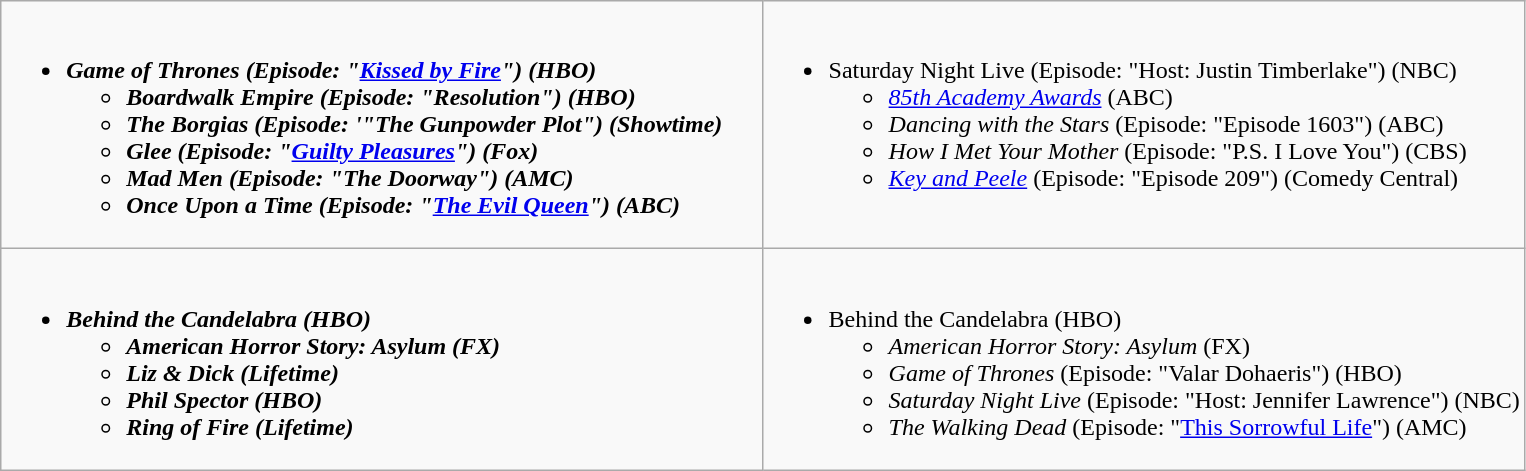<table class="wikitable">
<tr>
<td style="vertical-align:top;" width="50%"><br><ul><li><strong><em>Game of Thrones<em> (Episode: "<a href='#'>Kissed by Fire</a>") (HBO)<strong><ul><li></em>Boardwalk Empire<em> (Episode: "Resolution") (HBO)</li><li></em>The Borgias<em> (Episode: '"The Gunpowder Plot") (Showtime)</li><li></em>Glee<em> (Episode: "<a href='#'>Guilty Pleasures</a>") (Fox)</li><li></em>Mad Men<em> (Episode: "The Doorway") (AMC)</li><li></em>Once Upon a Time<em> (Episode: "<a href='#'>The Evil Queen</a>") (ABC)</li></ul></li></ul></td>
<td style="vertical-align:top;" width="50%"><br><ul><li></em></strong>Saturday Night Live</em> (Episode: "Host: Justin Timberlake") (NBC)</strong><ul><li><em><a href='#'>85th Academy Awards</a></em> (ABC)</li><li><em>Dancing with the Stars</em> (Episode: "Episode 1603") (ABC)</li><li><em>How I Met Your Mother</em> (Episode: "P.S. I Love You") (CBS)</li><li><em><a href='#'>Key and Peele</a></em> (Episode: "Episode 209") (Comedy Central)</li></ul></li></ul></td>
</tr>
<tr>
<td style="vertical-align:top;" width="50%"><br><ul><li><strong><em>Behind the Candelabra<em> (HBO)<strong><ul><li></em>American Horror Story: Asylum<em> (FX)</li><li></em>Liz & Dick<em> (Lifetime)</li><li></em>Phil Spector<em> (HBO)</li><li></em>Ring of Fire<em> (Lifetime)</li></ul></li></ul></td>
<td style="vertical-align:top;" width="50%"><br><ul><li></em></strong>Behind the Candelabra</em> (HBO)</strong><ul><li><em>American Horror Story: Asylum</em> (FX)</li><li><em>Game of Thrones</em> (Episode: "Valar Dohaeris") (HBO)</li><li><em>Saturday Night Live</em> (Episode: "Host: Jennifer Lawrence") (NBC)</li><li><em>The Walking Dead</em> (Episode: "<a href='#'>This Sorrowful Life</a>") (AMC)</li></ul></li></ul></td>
</tr>
</table>
